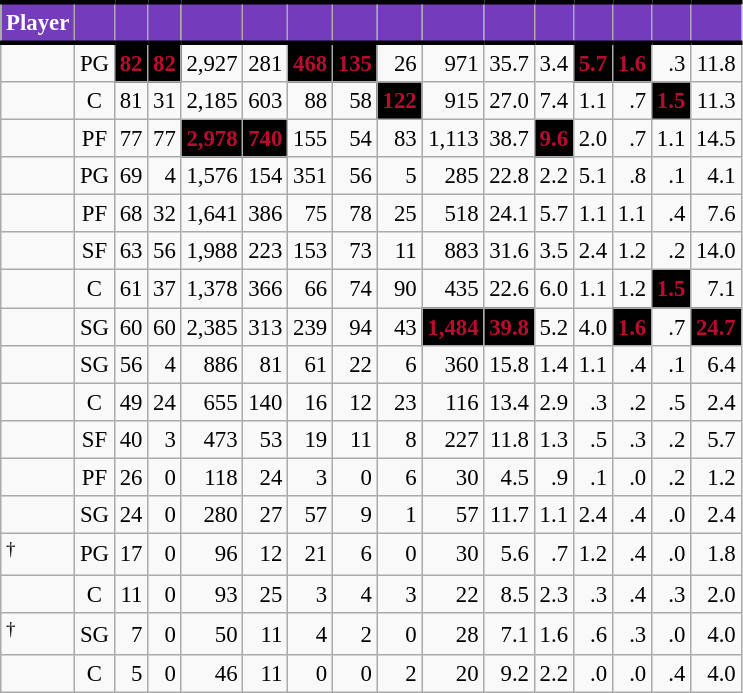<table class="wikitable sortable" style="font-size: 95%; text-align:right;">
<tr>
<th style="background:#753BBD; color:#FFFFFF; border-top:#010101 3px solid; border-bottom:#010101 3px solid;">Player</th>
<th style="background:#753BBD; color:#FFFFFF; border-top:#010101 3px solid; border-bottom:#010101 3px solid;"></th>
<th style="background:#753BBD; color:#FFFFFF; border-top:#010101 3px solid; border-bottom:#010101 3px solid;"></th>
<th style="background:#753BBD; color:#FFFFFF; border-top:#010101 3px solid; border-bottom:#010101 3px solid;"></th>
<th style="background:#753BBD; color:#FFFFFF; border-top:#010101 3px solid; border-bottom:#010101 3px solid;"></th>
<th style="background:#753BBD; color:#FFFFFF; border-top:#010101 3px solid; border-bottom:#010101 3px solid;"></th>
<th style="background:#753BBD; color:#FFFFFF; border-top:#010101 3px solid; border-bottom:#010101 3px solid;"></th>
<th style="background:#753BBD; color:#FFFFFF; border-top:#010101 3px solid; border-bottom:#010101 3px solid;"></th>
<th style="background:#753BBD; color:#FFFFFF; border-top:#010101 3px solid; border-bottom:#010101 3px solid;"></th>
<th style="background:#753BBD; color:#FFFFFF; border-top:#010101 3px solid; border-bottom:#010101 3px solid;"></th>
<th style="background:#753BBD; color:#FFFFFF; border-top:#010101 3px solid; border-bottom:#010101 3px solid;"></th>
<th style="background:#753BBD; color:#FFFFFF; border-top:#010101 3px solid; border-bottom:#010101 3px solid;"></th>
<th style="background:#753BBD; color:#FFFFFF; border-top:#010101 3px solid; border-bottom:#010101 3px solid;"></th>
<th style="background:#753BBD; color:#FFFFFF; border-top:#010101 3px solid; border-bottom:#010101 3px solid;"></th>
<th style="background:#753BBD; color:#FFFFFF; border-top:#010101 3px solid; border-bottom:#010101 3px solid;"></th>
<th style="background:#753BBD; color:#FFFFFF; border-top:#010101 3px solid; border-bottom:#010101 3px solid;"></th>
</tr>
<tr>
<td style="text-align:left;"></td>
<td style="text-align:center;">PG</td>
<td style="background:#010101; color:#BA0C2F;"><strong>82</strong></td>
<td style="background:#010101; color:#BA0C2F;"><strong>82</strong></td>
<td>2,927</td>
<td>281</td>
<td style="background:#010101; color:#BA0C2F;"><strong>468</strong></td>
<td style="background:#010101; color:#BA0C2F;"><strong>135</strong></td>
<td>26</td>
<td>971</td>
<td>35.7</td>
<td>3.4</td>
<td style="background:#010101; color:#BA0C2F;"><strong>5.7</strong></td>
<td style="background:#010101; color:#BA0C2F;"><strong>1.6</strong></td>
<td>.3</td>
<td>11.8</td>
</tr>
<tr>
<td style="text-align:left;"></td>
<td style="text-align:center;">C</td>
<td>81</td>
<td>31</td>
<td>2,185</td>
<td>603</td>
<td>88</td>
<td>58</td>
<td style="background:#010101; color:#BA0C2F;"><strong>122</strong></td>
<td>915</td>
<td>27.0</td>
<td>7.4</td>
<td>1.1</td>
<td>.7</td>
<td style="background:#010101; color:#BA0C2F;"><strong>1.5</strong></td>
<td>11.3</td>
</tr>
<tr>
<td style="text-align:left;"></td>
<td style="text-align:center;">PF</td>
<td>77</td>
<td>77</td>
<td style="background:#010101; color:#BA0C2F;"><strong>2,978</strong></td>
<td style="background:#010101; color:#BA0C2F;"><strong>740</strong></td>
<td>155</td>
<td>54</td>
<td>83</td>
<td>1,113</td>
<td>38.7</td>
<td style="background:#010101; color:#BA0C2F;"><strong>9.6</strong></td>
<td>2.0</td>
<td>.7</td>
<td>1.1</td>
<td>14.5</td>
</tr>
<tr>
<td style="text-align:left;"></td>
<td style="text-align:center;">PG</td>
<td>69</td>
<td>4</td>
<td>1,576</td>
<td>154</td>
<td>351</td>
<td>56</td>
<td>5</td>
<td>285</td>
<td>22.8</td>
<td>2.2</td>
<td>5.1</td>
<td>.8</td>
<td>.1</td>
<td>4.1</td>
</tr>
<tr>
<td style="text-align:left;"></td>
<td style="text-align:center;">PF</td>
<td>68</td>
<td>32</td>
<td>1,641</td>
<td>386</td>
<td>75</td>
<td>78</td>
<td>25</td>
<td>518</td>
<td>24.1</td>
<td>5.7</td>
<td>1.1</td>
<td>1.1</td>
<td>.4</td>
<td>7.6</td>
</tr>
<tr>
<td style="text-align:left;"></td>
<td style="text-align:center;">SF</td>
<td>63</td>
<td>56</td>
<td>1,988</td>
<td>223</td>
<td>153</td>
<td>73</td>
<td>11</td>
<td>883</td>
<td>31.6</td>
<td>3.5</td>
<td>2.4</td>
<td>1.2</td>
<td>.2</td>
<td>14.0</td>
</tr>
<tr>
<td style="text-align:left;"></td>
<td style="text-align:center;">C</td>
<td>61</td>
<td>37</td>
<td>1,378</td>
<td>366</td>
<td>66</td>
<td>74</td>
<td>90</td>
<td>435</td>
<td>22.6</td>
<td>6.0</td>
<td>1.1</td>
<td>1.2</td>
<td style="background:#010101; color:#BA0C2F;"><strong>1.5</strong></td>
<td>7.1</td>
</tr>
<tr>
<td style="text-align:left;"></td>
<td style="text-align:center;">SG</td>
<td>60</td>
<td>60</td>
<td>2,385</td>
<td>313</td>
<td>239</td>
<td>94</td>
<td>43</td>
<td style="background:#010101; color:#BA0C2F;"><strong>1,484</strong></td>
<td style="background:#010101; color:#BA0C2F;"><strong>39.8</strong></td>
<td>5.2</td>
<td>4.0</td>
<td style="background:#010101; color:#BA0C2F;"><strong>1.6</strong></td>
<td>.7</td>
<td style="background:#010101; color:#BA0C2F;"><strong>24.7</strong></td>
</tr>
<tr>
<td style="text-align:left;"></td>
<td style="text-align:center;">SG</td>
<td>56</td>
<td>4</td>
<td>886</td>
<td>81</td>
<td>61</td>
<td>22</td>
<td>6</td>
<td>360</td>
<td>15.8</td>
<td>1.4</td>
<td>1.1</td>
<td>.4</td>
<td>.1</td>
<td>6.4</td>
</tr>
<tr>
<td style="text-align:left;"></td>
<td style="text-align:center;">C</td>
<td>49</td>
<td>24</td>
<td>655</td>
<td>140</td>
<td>16</td>
<td>12</td>
<td>23</td>
<td>116</td>
<td>13.4</td>
<td>2.9</td>
<td>.3</td>
<td>.2</td>
<td>.5</td>
<td>2.4</td>
</tr>
<tr>
<td style="text-align:left;"></td>
<td style="text-align:center;">SF</td>
<td>40</td>
<td>3</td>
<td>473</td>
<td>53</td>
<td>19</td>
<td>11</td>
<td>8</td>
<td>227</td>
<td>11.8</td>
<td>1.3</td>
<td>.5</td>
<td>.3</td>
<td>.2</td>
<td>5.7</td>
</tr>
<tr>
<td style="text-align:left;"></td>
<td style="text-align:center;">PF</td>
<td>26</td>
<td>0</td>
<td>118</td>
<td>24</td>
<td>3</td>
<td>0</td>
<td>6</td>
<td>30</td>
<td>4.5</td>
<td>.9</td>
<td>.1</td>
<td>.0</td>
<td>.2</td>
<td>1.2</td>
</tr>
<tr>
<td style="text-align:left;"></td>
<td style="text-align:center;">SG</td>
<td>24</td>
<td>0</td>
<td>280</td>
<td>27</td>
<td>57</td>
<td>9</td>
<td>1</td>
<td>57</td>
<td>11.7</td>
<td>1.1</td>
<td>2.4</td>
<td>.4</td>
<td>.0</td>
<td>2.4</td>
</tr>
<tr>
<td style="text-align:left;"><sup>†</sup></td>
<td style="text-align:center;">PG</td>
<td>17</td>
<td>0</td>
<td>96</td>
<td>12</td>
<td>21</td>
<td>6</td>
<td>0</td>
<td>30</td>
<td>5.6</td>
<td>.7</td>
<td>1.2</td>
<td>.4</td>
<td>.0</td>
<td>1.8</td>
</tr>
<tr>
<td style="text-align:left;"></td>
<td style="text-align:center;">C</td>
<td>11</td>
<td>0</td>
<td>93</td>
<td>25</td>
<td>3</td>
<td>4</td>
<td>3</td>
<td>22</td>
<td>8.5</td>
<td>2.3</td>
<td>.3</td>
<td>.4</td>
<td>.3</td>
<td>2.0</td>
</tr>
<tr>
<td style="text-align:left;"><sup>†</sup></td>
<td style="text-align:center;">SG</td>
<td>7</td>
<td>0</td>
<td>50</td>
<td>11</td>
<td>4</td>
<td>2</td>
<td>0</td>
<td>28</td>
<td>7.1</td>
<td>1.6</td>
<td>.6</td>
<td>.3</td>
<td>.0</td>
<td>4.0</td>
</tr>
<tr>
<td style="text-align:left;"></td>
<td style="text-align:center;">C</td>
<td>5</td>
<td>0</td>
<td>46</td>
<td>11</td>
<td>0</td>
<td>0</td>
<td>2</td>
<td>20</td>
<td>9.2</td>
<td>2.2</td>
<td>.0</td>
<td>.0</td>
<td>.4</td>
<td>4.0</td>
</tr>
</table>
